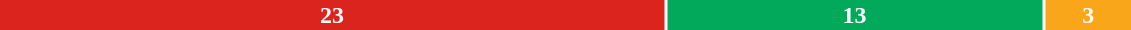<table style="width:60%; text-align:center;">
<tr style="color:white;">
<td style="background:#DC241f; width:58.97%;"><strong>23</strong></td>
<td style="background:#02A95B; width:33.33%;"><strong>13</strong></td>
<td style="background:#FAA61A; width:7.69%;"><strong>3</strong></td>
</tr>
<tr>
<td><span></span></td>
<td><span></span></td>
<td><span></span></td>
</tr>
</table>
